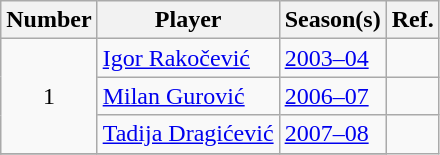<table class="wikitable">
<tr>
<th>Number</th>
<th>Player</th>
<th>Season(s)</th>
<th>Ref.</th>
</tr>
<tr>
<td rowspan=3 style="text-align:center;">1</td>
<td> <a href='#'>Igor Rakočević</a></td>
<td><a href='#'>2003–04</a></td>
<td></td>
</tr>
<tr>
<td> <a href='#'>Milan Gurović</a></td>
<td><a href='#'>2006–07</a></td>
<td></td>
</tr>
<tr>
<td> <a href='#'>Tadija Dragićević</a></td>
<td><a href='#'>2007–08</a></td>
</tr>
<tr>
</tr>
</table>
